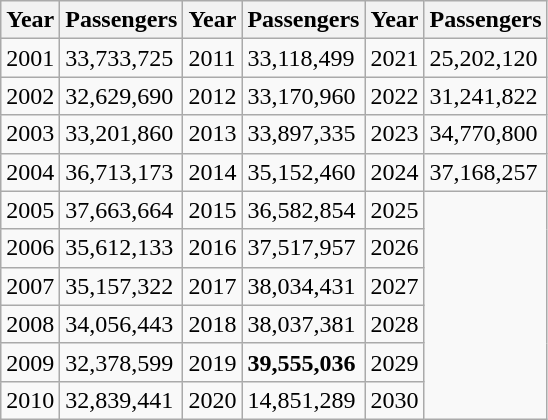<table class="wikitable">
<tr>
<th>Year</th>
<th>Passengers</th>
<th>Year</th>
<th>Passengers</th>
<th>Year</th>
<th>Passengers</th>
</tr>
<tr>
<td>2001</td>
<td>33,733,725</td>
<td>2011</td>
<td>33,118,499</td>
<td>2021</td>
<td>25,202,120</td>
</tr>
<tr>
<td>2002</td>
<td>32,629,690</td>
<td>2012</td>
<td>33,170,960</td>
<td>2022</td>
<td>31,241,822</td>
</tr>
<tr>
<td>2003</td>
<td>33,201,860</td>
<td>2013</td>
<td>33,897,335</td>
<td>2023</td>
<td>34,770,800</td>
</tr>
<tr>
<td>2004</td>
<td>36,713,173</td>
<td>2014</td>
<td>35,152,460</td>
<td>2024</td>
<td>37,168,257</td>
</tr>
<tr>
<td>2005</td>
<td>37,663,664</td>
<td>2015</td>
<td>36,582,854</td>
<td>2025</td>
</tr>
<tr>
<td>2006</td>
<td>35,612,133</td>
<td>2016</td>
<td>37,517,957</td>
<td>2026</td>
</tr>
<tr>
<td>2007</td>
<td>35,157,322</td>
<td>2017</td>
<td>38,034,431</td>
<td>2027</td>
</tr>
<tr>
<td>2008</td>
<td>34,056,443</td>
<td>2018</td>
<td>38,037,381</td>
<td>2028</td>
</tr>
<tr>
<td>2009</td>
<td>32,378,599</td>
<td>2019</td>
<td><strong>39,555,036</strong></td>
<td>2029</td>
</tr>
<tr>
<td>2010</td>
<td>32,839,441</td>
<td>2020</td>
<td>14,851,289</td>
<td>2030</td>
</tr>
</table>
